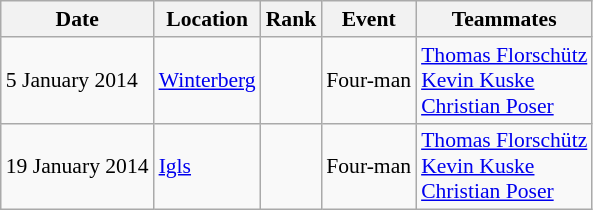<table class="wikitable sortable" style="font-size:90%" style="text-align:center">
<tr>
<th>Date</th>
<th>Location</th>
<th>Rank</th>
<th>Event</th>
<th>Teammates</th>
</tr>
<tr>
<td>5 January 2014</td>
<td><a href='#'>Winterberg</a></td>
<td></td>
<td>Four-man</td>
<td><a href='#'>Thomas Florschütz</a> <br> <a href='#'>Kevin Kuske</a> <br> <a href='#'>Christian Poser</a></td>
</tr>
<tr>
<td>19 January 2014</td>
<td><a href='#'>Igls</a></td>
<td></td>
<td>Four-man</td>
<td><a href='#'>Thomas Florschütz</a> <br> <a href='#'>Kevin Kuske</a> <br> <a href='#'>Christian Poser</a></td>
</tr>
</table>
